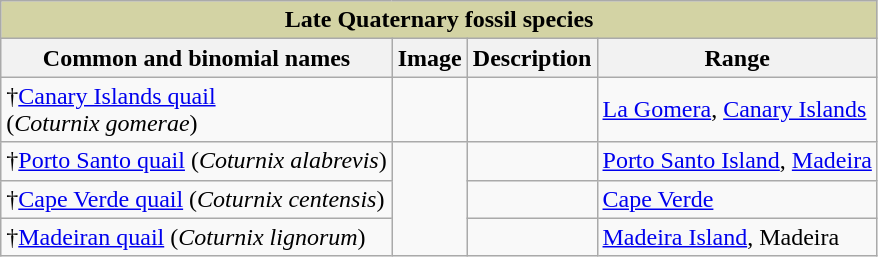<table class="wikitable sortable">
<tr>
<th colspan="4" align="center" style="background-color: #D3D3A4">Late Quaternary fossil species</th>
</tr>
<tr>
<th>Common and binomial names</th>
<th class="unsortable">Image</th>
<th>Description</th>
<th>Range</th>
</tr>
<tr>
<td>†<a href='#'>Canary Islands quail</a><br>(<em>Coturnix gomerae</em>)</td>
<td></td>
<td></td>
<td><a href='#'>La Gomera</a>, <a href='#'>Canary Islands</a></td>
</tr>
<tr>
<td>†<a href='#'>Porto Santo quail</a> (<em>Coturnix alabrevis</em>)</td>
<td rowspan="3"></td>
<td></td>
<td><a href='#'>Porto Santo Island</a>, <a href='#'>Madeira</a></td>
</tr>
<tr>
<td>†<a href='#'>Cape Verde quail</a> (<em>Coturnix centensis</em>)</td>
<td></td>
<td><a href='#'>Cape Verde</a></td>
</tr>
<tr>
<td>†<a href='#'>Madeiran quail</a> (<em>Coturnix lignorum</em>)</td>
<td></td>
<td><a href='#'>Madeira Island</a>, Madeira</td>
</tr>
</table>
